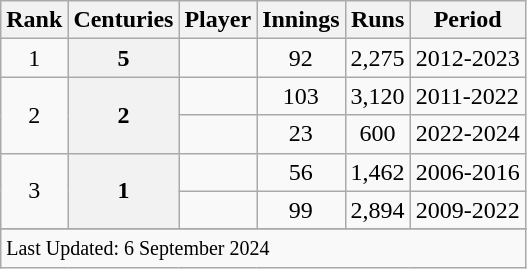<table class="wikitable plainrowheaders sortable">
<tr>
<th scope=col>Rank</th>
<th scope=col>Centuries</th>
<th scope=col>Player</th>
<th scope=col>Innings</th>
<th scope=col>Runs</th>
<th scope=col>Period</th>
</tr>
<tr>
<td align=center>1</td>
<th scope=row style=text-align:center;>5</th>
<td></td>
<td align=center>92</td>
<td align=center>2,275</td>
<td>2012-2023</td>
</tr>
<tr>
<td align=center  rowspan=2>2</td>
<th scope=row style=text-align:center; rowspan=2>2</th>
<td></td>
<td align=center>103</td>
<td align=center>3,120</td>
<td>2011-2022</td>
</tr>
<tr>
<td></td>
<td align=center>23</td>
<td align=center>600</td>
<td>2022-2024</td>
</tr>
<tr>
<td align=center rowspan=2>3</td>
<th scope=row style=text-align:center; rowspan=2>1</th>
<td></td>
<td align=center>56</td>
<td align=center>1,462</td>
<td>2006-2016</td>
</tr>
<tr>
<td></td>
<td align=center>99</td>
<td align=center>2,894</td>
<td>2009-2022</td>
</tr>
<tr>
</tr>
<tr class=sortbottom>
<td colspan=6><small>Last Updated: 6 September 2024</small></td>
</tr>
</table>
